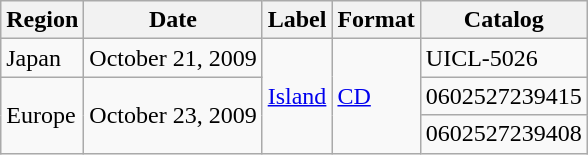<table class="wikitable">
<tr>
<th>Region</th>
<th>Date</th>
<th>Label</th>
<th>Format</th>
<th>Catalog</th>
</tr>
<tr>
<td>Japan</td>
<td>October 21, 2009</td>
<td rowspan="3"><a href='#'>Island</a></td>
<td rowspan="3"><a href='#'>CD</a></td>
<td>UICL-5026</td>
</tr>
<tr>
<td rowspan="2">Europe</td>
<td rowspan="2">October 23, 2009</td>
<td>0602527239415</td>
</tr>
<tr>
<td>0602527239408</td>
</tr>
</table>
